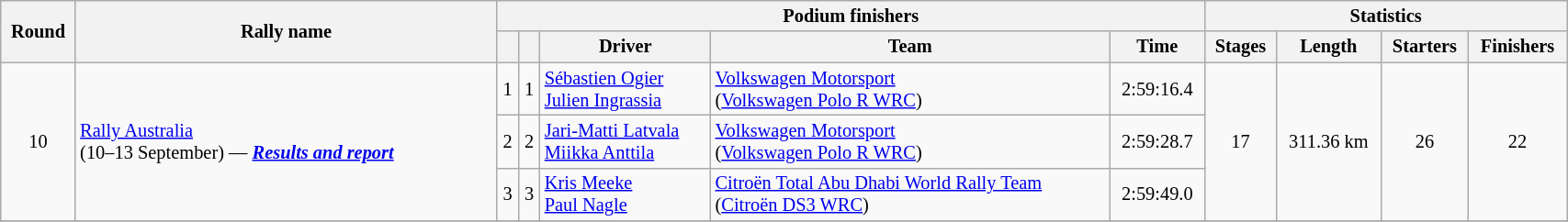<table class="wikitable" width=90% style="font-size:85%;">
<tr>
<th rowspan=2>Round</th>
<th style="width:22em" rowspan=2>Rally name</th>
<th colspan=5>Podium finishers</th>
<th colspan=4>Statistics</th>
</tr>
<tr>
<th></th>
<th></th>
<th>Driver</th>
<th>Team</th>
<th>Time</th>
<th>Stages</th>
<th>Length</th>
<th>Starters</th>
<th>Finishers</th>
</tr>
<tr>
<td rowspan=3 align=center>10</td>
<td rowspan=3 nowrap> <a href='#'>Rally Australia</a><br>(10–13 September) — <strong><em><a href='#'>Results and report</a></em></strong></td>
<td align=center>1</td>
<td align=center>1</td>
<td nowrap> <a href='#'>Sébastien Ogier</a> <br> <a href='#'>Julien Ingrassia</a></td>
<td nowrap> <a href='#'>Volkswagen Motorsport</a> <br> (<a href='#'>Volkswagen Polo R WRC</a>)</td>
<td align=center>2:59:16.4</td>
<td rowspan=3 align=center>17</td>
<td rowspan=3 align=center>311.36 km</td>
<td rowspan=3 align=center>26</td>
<td rowspan=3 align=center>22</td>
</tr>
<tr>
<td align=center>2</td>
<td align=center>2</td>
<td nowrap> <a href='#'>Jari-Matti Latvala</a> <br> <a href='#'>Miikka Anttila</a></td>
<td nowrap> <a href='#'>Volkswagen Motorsport</a> <br> (<a href='#'>Volkswagen Polo R WRC</a>)</td>
<td align=center>2:59:28.7</td>
</tr>
<tr>
<td align=center>3</td>
<td align=center>3</td>
<td nowrap> <a href='#'>Kris Meeke</a> <br> <a href='#'>Paul Nagle</a></td>
<td nowrap> <a href='#'>Citroën Total Abu Dhabi World Rally Team</a><br> (<a href='#'>Citroën DS3 WRC</a>)</td>
<td align=center>2:59:49.0</td>
</tr>
<tr>
</tr>
</table>
